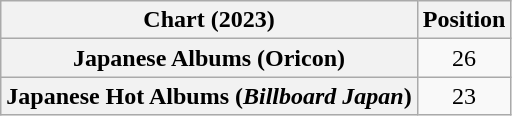<table class="wikitable sortable plainrowheaders" style="text-align:center">
<tr>
<th scope="col">Chart (2023)</th>
<th scope="col">Position</th>
</tr>
<tr>
<th scope="row">Japanese Albums (Oricon)</th>
<td>26</td>
</tr>
<tr>
<th scope="row">Japanese Hot Albums (<em>Billboard Japan</em>)</th>
<td>23</td>
</tr>
</table>
